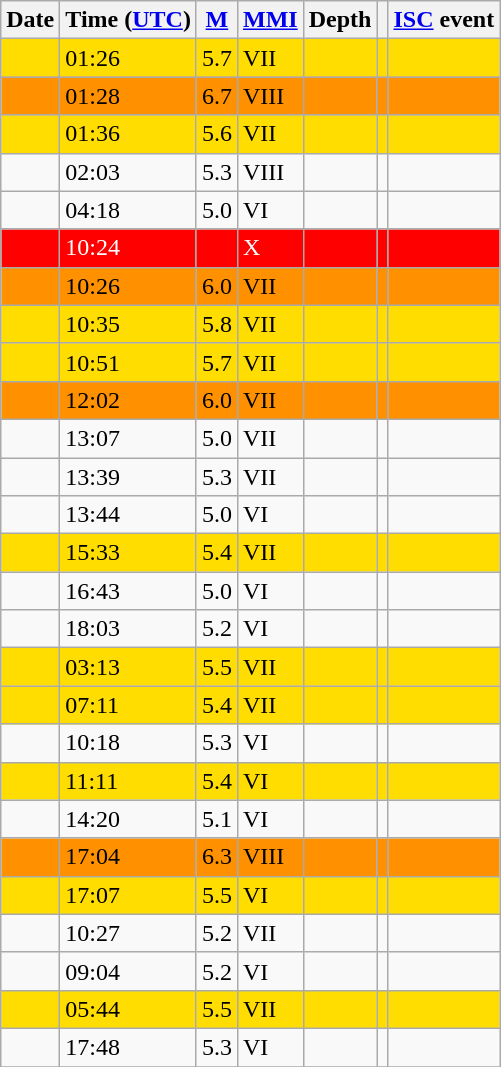<table class="wikitable sortable">
<tr>
<th scope="col">Date</th>
<th scope="col">Time (<a href='#'>UTC</a>)</th>
<th scope="col"><a href='#'>M</a></th>
<th scope="col"><a href='#'>MMI</a></th>
<th scope="col">Depth</th>
<th scope="col" class="unsortable"></th>
<th><a href='#'>ISC</a> event</th>
</tr>
<tr style="background:#fd0; color:#000000">
<td></td>
<td>01:26</td>
<td>5.7</td>
<td> VII</td>
<td></td>
<td></td>
<td></td>
</tr>
<tr style="background:#ff9100; color:#000000">
<td></td>
<td>01:28</td>
<td>6.7</td>
<td> VIII</td>
<td></td>
<td></td>
<td></td>
</tr>
<tr style="background:#fd0; color:#000000">
<td></td>
<td>01:36</td>
<td>5.6</td>
<td> VII</td>
<td></td>
<td></td>
<td></td>
</tr>
<tr>
<td></td>
<td>02:03</td>
<td>5.3</td>
<td> VIII</td>
<td></td>
<td></td>
<td></td>
</tr>
<tr>
<td></td>
<td>04:18</td>
<td>5.0</td>
<td> VI</td>
<td></td>
<td></td>
<td></td>
</tr>
<tr style="background:#f00; color:#FFFFFF">
<td></td>
<td>10:24</td>
<td></td>
<td> X</td>
<td></td>
<td> </td>
<td></td>
</tr>
<tr style="background:#ff9100; color:#000000">
<td></td>
<td>10:26</td>
<td>6.0</td>
<td> VII</td>
<td></td>
<td></td>
<td></td>
</tr>
<tr style="background:#fd0; color:#000000">
<td></td>
<td>10:35</td>
<td>5.8</td>
<td> VII</td>
<td></td>
<td></td>
<td></td>
</tr>
<tr style="background:#fd0; color:#000000">
<td></td>
<td>10:51</td>
<td>5.7</td>
<td> VII</td>
<td></td>
<td></td>
<td></td>
</tr>
<tr style="background:#ff9100; color:#000000">
<td></td>
<td>12:02</td>
<td>6.0</td>
<td> VII</td>
<td></td>
<td></td>
<td></td>
</tr>
<tr>
<td></td>
<td>13:07</td>
<td>5.0</td>
<td> VII</td>
<td></td>
<td></td>
<td></td>
</tr>
<tr>
<td></td>
<td>13:39</td>
<td>5.3</td>
<td> VII</td>
<td></td>
<td></td>
<td></td>
</tr>
<tr>
<td></td>
<td>13:44</td>
<td>5.0</td>
<td> VI</td>
<td></td>
<td></td>
<td></td>
</tr>
<tr style="background:#fd0; color:#000000">
<td></td>
<td>15:33</td>
<td>5.4</td>
<td> VII</td>
<td></td>
<td></td>
<td></td>
</tr>
<tr>
<td></td>
<td>16:43</td>
<td>5.0</td>
<td> VI</td>
<td></td>
<td></td>
<td></td>
</tr>
<tr>
<td></td>
<td>18:03</td>
<td>5.2</td>
<td> VI</td>
<td></td>
<td></td>
<td></td>
</tr>
<tr style="background:#fd0; color:#000000">
<td></td>
<td>03:13</td>
<td>5.5</td>
<td> VII</td>
<td></td>
<td></td>
<td></td>
</tr>
<tr style="background:#fd0; color:#000000">
<td></td>
<td>07:11</td>
<td>5.4</td>
<td> VII</td>
<td></td>
<td></td>
<td></td>
</tr>
<tr>
<td></td>
<td>10:18</td>
<td>5.3</td>
<td> VI</td>
<td></td>
<td></td>
<td></td>
</tr>
<tr style="background:#fd0; color:#000000">
<td></td>
<td>11:11</td>
<td>5.4</td>
<td> VI</td>
<td></td>
<td></td>
<td></td>
</tr>
<tr>
<td></td>
<td>14:20</td>
<td>5.1</td>
<td> VI</td>
<td></td>
<td></td>
<td></td>
</tr>
<tr style="background:#ff9100; color:#000000">
<td></td>
<td>17:04</td>
<td>6.3</td>
<td> VIII</td>
<td></td>
<td></td>
<td></td>
</tr>
<tr style="background:#fd0; color:#000000">
<td></td>
<td>17:07</td>
<td>5.5</td>
<td> VI</td>
<td></td>
<td></td>
<td></td>
</tr>
<tr>
<td></td>
<td>10:27</td>
<td>5.2</td>
<td> VII</td>
<td></td>
<td></td>
<td></td>
</tr>
<tr>
<td></td>
<td>09:04</td>
<td>5.2</td>
<td> VI</td>
<td></td>
<td></td>
<td></td>
</tr>
<tr style="background:#fd0; color:#000000">
<td></td>
<td>05:44</td>
<td>5.5</td>
<td> VII</td>
<td></td>
<td></td>
<td></td>
</tr>
<tr>
<td></td>
<td>17:48</td>
<td>5.3</td>
<td> VI</td>
<td></td>
<td></td>
<td></td>
</tr>
<tr>
</tr>
</table>
